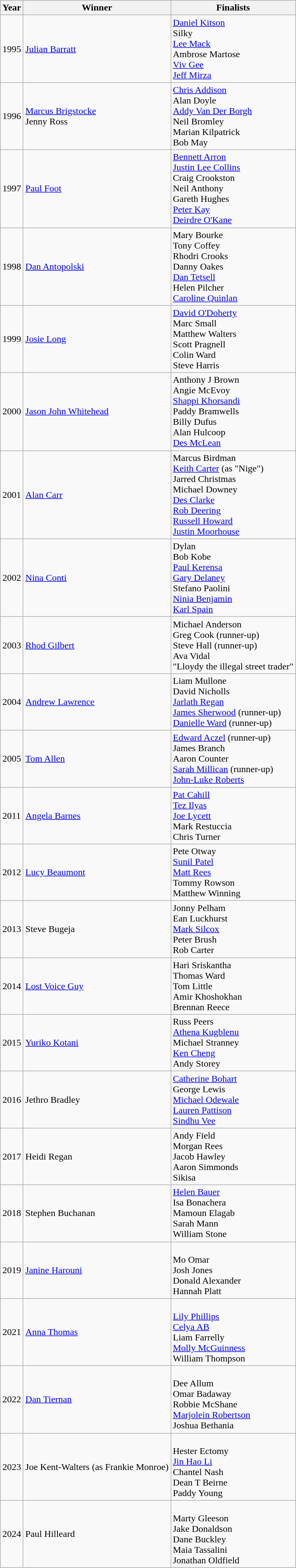<table class="wikitable">
<tr>
<th>Year</th>
<th>Winner</th>
<th>Finalists</th>
</tr>
<tr>
<td>1995</td>
<td><a href='#'>Julian Barratt</a></td>
<td><a href='#'>Daniel Kitson</a><br>Silky<br><a href='#'>Lee Mack</a><br>Ambrose Martose<br><a href='#'>Viv Gee</a><br><a href='#'>Jeff Mirza</a></td>
</tr>
<tr>
<td>1996</td>
<td><a href='#'>Marcus Brigstocke</a><br>Jenny Ross</td>
<td><a href='#'>Chris Addison</a><br>Alan Doyle<br><a href='#'>Addy Van Der Borgh</a><br>Neil Bromley<br>Marian Kilpatrick<br>Bob May</td>
</tr>
<tr>
<td>1997</td>
<td><a href='#'>Paul Foot</a></td>
<td><a href='#'>Bennett Arron</a><br><a href='#'>Justin Lee Collins</a><br>Craig Crookston<br>Neil Anthony<br>Gareth Hughes<br><a href='#'>Peter Kay</a><br><a href='#'>Deirdre O'Kane</a></td>
</tr>
<tr>
<td>1998</td>
<td><a href='#'>Dan Antopolski</a></td>
<td>Mary Bourke<br>Tony Coffey<br>Rhodri Crooks<br>Danny Oakes<br><a href='#'>Dan Tetsell</a><br>Helen Pilcher<br><a href='#'>Caroline Quinlan</a></td>
</tr>
<tr>
<td>1999</td>
<td><a href='#'>Josie Long</a></td>
<td><a href='#'>David O'Doherty</a><br>Marc Small<br>Matthew Walters<br>Scott Pragnell<br>Colin Ward<br>Steve Harris</td>
</tr>
<tr>
<td>2000</td>
<td><a href='#'>Jason John Whitehead</a></td>
<td>Anthony J Brown<br>Angie McEvoy<br><a href='#'>Shappi Khorsandi</a><br>Paddy Bramwells<br>Billy Dufus<br>Alan Hulcoop<br><a href='#'>Des McLean</a></td>
</tr>
<tr>
<td>2001</td>
<td><a href='#'>Alan Carr</a></td>
<td>Marcus Birdman<br><a href='#'>Keith Carter</a> (as "Nige")<br>Jarred Christmas<br>Michael Downey<br><a href='#'>Des Clarke</a><br><a href='#'>Rob Deering</a><br><a href='#'>Russell Howard</a><br><a href='#'>Justin Moorhouse</a></td>
</tr>
<tr>
<td>2002</td>
<td><a href='#'>Nina Conti</a></td>
<td>Dylan<br>Bob Kobe<br><a href='#'>Paul Kerensa</a><br><a href='#'>Gary Delaney</a><br>Stefano Paolini<br><a href='#'>Ninia Benjamin</a><br><a href='#'>Karl Spain</a></td>
</tr>
<tr>
<td>2003</td>
<td><a href='#'>Rhod Gilbert</a></td>
<td>Michael Anderson<br>Greg Cook (runner-up)<br>Steve Hall (runner-up)<br>Ava Vidal<br>"Lloydy the illegal street trader"</td>
</tr>
<tr>
<td>2004</td>
<td><a href='#'>Andrew Lawrence</a></td>
<td>Liam Mullone<br>David Nicholls<br><a href='#'>Jarlath Regan</a><br><a href='#'>James Sherwood</a> (runner-up)<br><a href='#'>Danielle Ward</a> (runner-up)</td>
</tr>
<tr>
<td>2005</td>
<td><a href='#'>Tom Allen</a></td>
<td><a href='#'>Edward Aczel</a> (runner-up)<br>James Branch<br>Aaron Counter<br><a href='#'>Sarah Millican</a> (runner-up)<br><a href='#'>John-Luke Roberts</a></td>
</tr>
<tr>
<td>2011</td>
<td><a href='#'>Angela Barnes</a></td>
<td><a href='#'>Pat Cahill</a><br><a href='#'>Tez Ilyas</a><br><a href='#'>Joe Lycett</a><br>Mark Restuccia<br>Chris Turner</td>
</tr>
<tr>
<td>2012</td>
<td><a href='#'>Lucy Beaumont</a></td>
<td>Pete Otway<br><a href='#'>Sunil Patel</a><br><a href='#'>Matt Rees</a><br>Tommy Rowson<br>Matthew Winning</td>
</tr>
<tr>
<td>2013</td>
<td>Steve Bugeja</td>
<td>Jonny Pelham<br>Ean Luckhurst<br><a href='#'>Mark Silcox</a><br>Peter Brush<br>Rob Carter</td>
</tr>
<tr>
<td>2014</td>
<td><a href='#'>Lost Voice Guy</a></td>
<td>Hari Sriskantha<br>Thomas Ward<br>Tom Little<br>Amir Khoshokhan<br>Brennan Reece</td>
</tr>
<tr>
<td>2015</td>
<td><a href='#'>Yuriko Kotani</a></td>
<td>Russ Peers<br><a href='#'>Athena Kugblenu</a><br>Michael Stranney<br><a href='#'>Ken Cheng</a><br>Andy Storey</td>
</tr>
<tr>
<td>2016</td>
<td>Jethro Bradley</td>
<td><a href='#'>Catherine Bohart</a><br>George Lewis<br><a href='#'>Michael Odewale</a><br><a href='#'>Lauren Pattison</a><br><a href='#'>Sindhu Vee</a></td>
</tr>
<tr>
<td>2017</td>
<td>Heidi Regan</td>
<td>Andy Field<br>Morgan Rees<br>Jacob Hawley<br>Aaron Simmonds<br>Sikisa</td>
</tr>
<tr>
<td>2018</td>
<td>Stephen Buchanan</td>
<td><a href='#'>Helen Bauer</a><br>Isa Bonachera<br>Mamoun Elagab<br>Sarah Mann<br>William Stone</td>
</tr>
<tr>
<td>2019</td>
<td><a href='#'>Janine Harouni</a></td>
<td><br>Mo Omar<br>Josh Jones<br>Donald Alexander<br>Hannah Platt</td>
</tr>
<tr>
<td>2021</td>
<td><a href='#'>Anna Thomas</a></td>
<td><br><a href='#'>Lily Phillips</a><br><a href='#'>Celya AB</a><br>Liam Farrelly<br><a href='#'>Molly McGuinness</a><br>William Thompson</td>
</tr>
<tr>
<td>2022</td>
<td><a href='#'>Dan Tiernan</a></td>
<td><br>Dee Allum<br>Omar Badaway<br>Robbie McShane<br><a href='#'>Marjolein Robertson</a><br>Joshua Bethania</td>
</tr>
<tr>
<td>2023</td>
<td>Joe Kent-Walters (as Frankie Monroe)</td>
<td><br>Hester Ectomy<br> <a href='#'>Jin Hao Li</a><br> Chantel Nash<br> Dean T Beirne<br> Paddy Young</td>
</tr>
<tr>
<td>2024</td>
<td>Paul Hilleard</td>
<td><br>Marty Gleeson<br> Jake Donaldson<br> Dane Buckley<br> Maia Tassalini<br> Jonathan Oldfield</td>
</tr>
</table>
